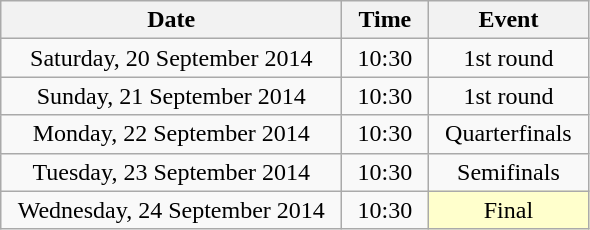<table class = "wikitable" style="text-align:center;">
<tr>
<th width=220>Date</th>
<th width=50>Time</th>
<th width=100>Event</th>
</tr>
<tr>
<td>Saturday, 20 September 2014</td>
<td>10:30</td>
<td>1st round</td>
</tr>
<tr>
<td>Sunday, 21 September 2014</td>
<td>10:30</td>
<td>1st round</td>
</tr>
<tr>
<td>Monday, 22 September 2014</td>
<td>10:30</td>
<td>Quarterfinals</td>
</tr>
<tr>
<td>Tuesday, 23 September 2014</td>
<td>10:30</td>
<td>Semifinals</td>
</tr>
<tr>
<td>Wednesday, 24 September 2014</td>
<td>10:30</td>
<td bgcolor=ffffcc>Final</td>
</tr>
</table>
